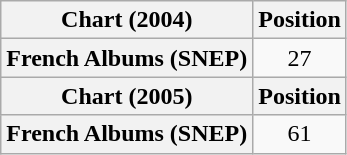<table class="wikitable plainrowheaders" style="text-align:center">
<tr>
<th scope="col">Chart (2004)</th>
<th scope="col">Position</th>
</tr>
<tr>
<th scope="row">French Albums (SNEP)</th>
<td>27</td>
</tr>
<tr>
<th scope="col">Chart (2005)</th>
<th scope="col">Position</th>
</tr>
<tr>
<th scope="row">French Albums (SNEP)</th>
<td>61</td>
</tr>
</table>
